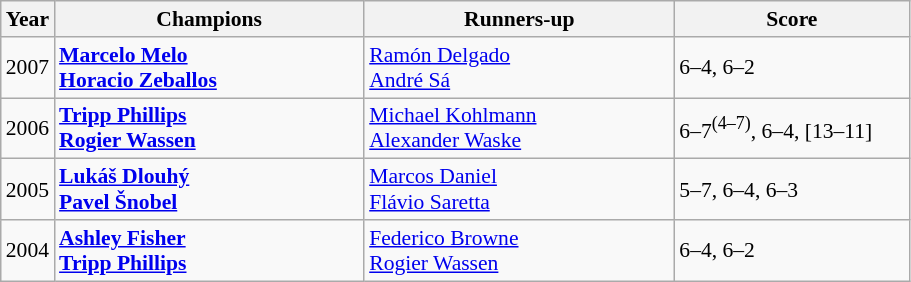<table class="wikitable" style="font-size:90%">
<tr>
<th>Year</th>
<th width="200">Champions</th>
<th width="200">Runners-up</th>
<th width="150">Score</th>
</tr>
<tr>
<td>2007</td>
<td> <strong><a href='#'>Marcelo Melo</a></strong><br> <strong><a href='#'>Horacio Zeballos</a></strong></td>
<td> <a href='#'>Ramón Delgado</a><br> <a href='#'>André Sá</a></td>
<td>6–4, 6–2</td>
</tr>
<tr>
<td>2006</td>
<td> <strong><a href='#'>Tripp Phillips</a></strong><br> <strong><a href='#'>Rogier Wassen</a></strong></td>
<td> <a href='#'>Michael Kohlmann</a><br> <a href='#'>Alexander Waske</a></td>
<td>6–7<sup>(4–7)</sup>, 6–4, [13–11]</td>
</tr>
<tr>
<td>2005</td>
<td> <strong><a href='#'>Lukáš Dlouhý</a></strong><br> <strong><a href='#'>Pavel Šnobel</a></strong></td>
<td> <a href='#'>Marcos Daniel</a><br> <a href='#'>Flávio Saretta</a></td>
<td>5–7, 6–4, 6–3</td>
</tr>
<tr>
<td>2004</td>
<td> <strong><a href='#'>Ashley Fisher</a></strong><br> <strong><a href='#'>Tripp Phillips</a></strong></td>
<td> <a href='#'>Federico Browne</a><br> <a href='#'>Rogier Wassen</a></td>
<td>6–4, 6–2</td>
</tr>
</table>
